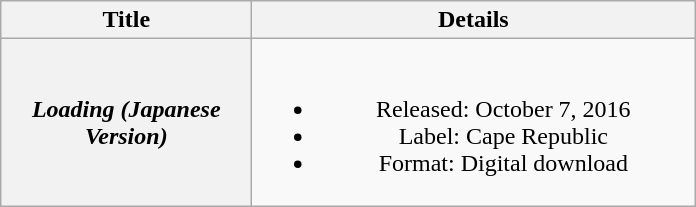<table class="wikitable plainrowheaders" style="text-align:center;">
<tr>
<th style="width:10em;">Title</th>
<th style="width:18em;">Details</th>
</tr>
<tr>
<th scope="row"><em>Loading (Japanese Version)</em></th>
<td><br><ul><li>Released: October 7, 2016</li><li>Label: Cape Republic</li><li>Format: Digital download</li></ul></td>
</tr>
</table>
